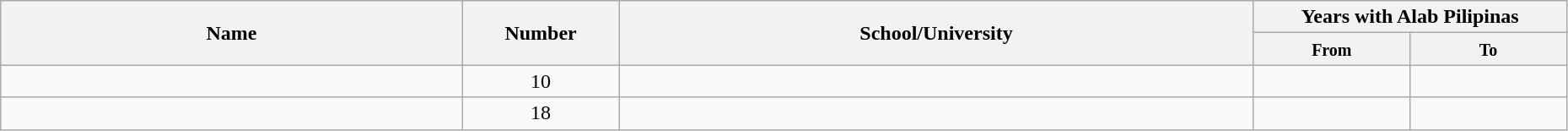<table class="wikitable sortable" style="text-align:center" width="98%">
<tr>
<th style="width:180px;" rowspan="2">Name</th>
<th style="width:10%;" colspan="2" rowspan="2">Number</th>
<th style="width:250px;" rowspan="2">School/University</th>
<th style="width:180px; text-align:center;" colspan="2">Years with Alab Pilipinas</th>
</tr>
<tr>
<th style="width:10%; text-align:center;"><small>From</small></th>
<th style="width:10%; text-align:center;"><small>To</small></th>
</tr>
<tr>
<td></td>
<td colspan="2">10</td>
<td></td>
<td></td>
<td></td>
</tr>
<tr>
<td></td>
<td colspan="2">18</td>
<td></td>
<td></td>
<td></td>
</tr>
</table>
